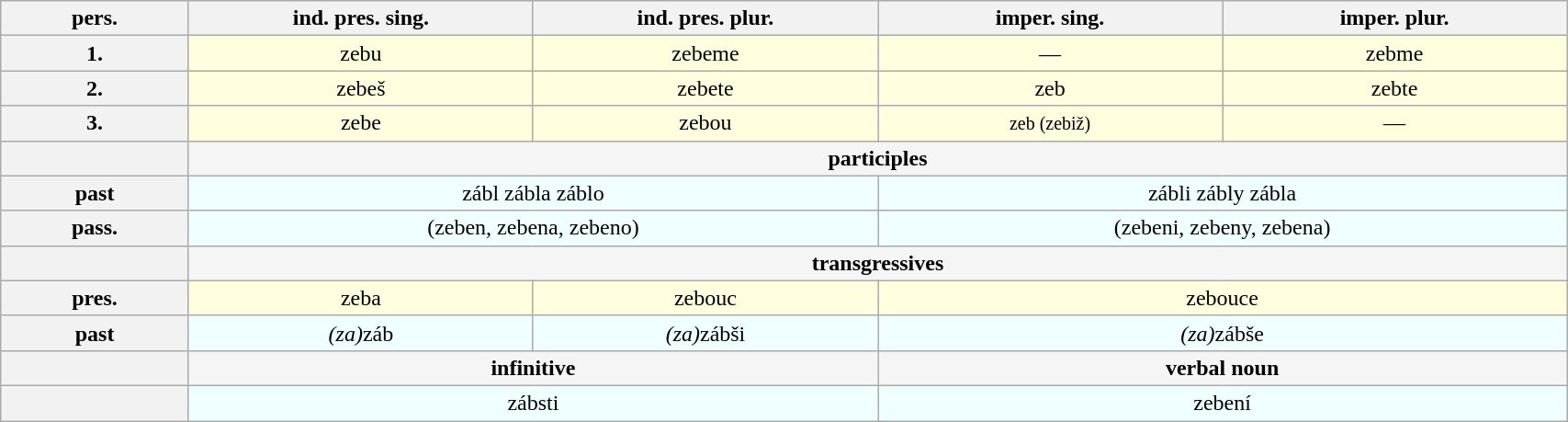<table class="wikitable" border="1" width=90% style="text-align:center; background:lightyellow">
<tr>
<th>pers.</th>
<th width=22%>ind. pres. sing.</th>
<th width=22%>ind. pres. plur.</th>
<th width=22%>imper. sing.</th>
<th width=22%>imper. plur.</th>
</tr>
<tr>
<th>1.</th>
<td>zebu</td>
<td>zebeme</td>
<td style="background:lightyellow">—</td>
<td style="background:lightyellow">zebme</td>
</tr>
<tr>
<th>2.</th>
<td>zebeš</td>
<td>zebete</td>
<td style="background:lightyellow">zeb</td>
<td style="background:lightyellow">zebte</td>
</tr>
<tr>
<th>3.</th>
<td>zebe</td>
<td>zebou</td>
<td style="background:lightyellow"><small>zeb (zebiž)</small></td>
<td style="background:lightyellow">—</td>
</tr>
<tr style="font-weight:bold; background:whitesmoke">
<th> </th>
<td colspan=4>participles</td>
</tr>
<tr style="background:azure">
<th>past</th>
<td colspan=2>zábl zábla záblo</td>
<td colspan=2>zábli zábly zábla</td>
</tr>
<tr style="background:azure">
<th>pass.</th>
<td colspan=2>(zeben, zebena, zebeno)</td>
<td colspan=2>(zebeni, zebeny, zebena)</td>
</tr>
<tr style="font-weight:bold; background:whitesmoke">
<th> </th>
<td colspan=4>transgressives</td>
</tr>
<tr>
<th>pres.</th>
<td>zeba</td>
<td>zebouc</td>
<td colspan=2>zebouce</td>
</tr>
<tr style="background:azure">
<th>past</th>
<td><em>(za)</em>záb</td>
<td><em>(za)</em>zábši</td>
<td colspan=2><em>(za)</em>zábše</td>
</tr>
<tr style="font-weight:bold; background:whitesmoke">
<th> </th>
<td colspan=2>infinitive</td>
<td colspan=2>verbal noun</td>
</tr>
<tr style="background:azure">
<th> </th>
<td colspan=2>zábsti</td>
<td colspan=2>zebení</td>
</tr>
</table>
